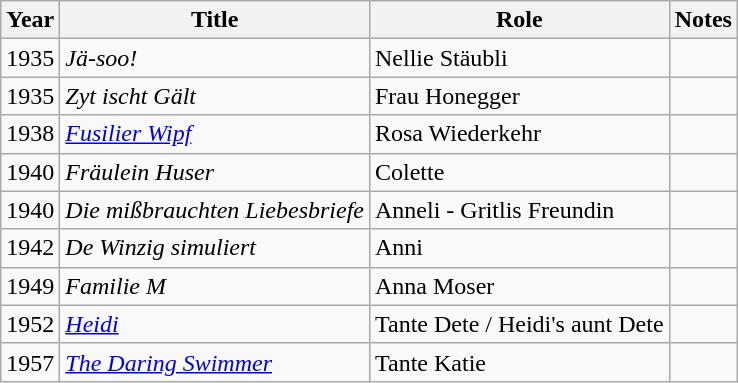<table class="wikitable">
<tr>
<th>Year</th>
<th>Title</th>
<th>Role</th>
<th>Notes</th>
</tr>
<tr>
<td>1935</td>
<td><em>Jä-soo!</em></td>
<td>Nellie Stäubli</td>
<td></td>
</tr>
<tr>
<td>1935</td>
<td><em>Zyt ischt Gält</em></td>
<td>Frau Honegger</td>
<td></td>
</tr>
<tr>
<td>1938</td>
<td><em><a href='#'>Fusilier Wipf</a></em></td>
<td>Rosa Wiederkehr</td>
<td></td>
</tr>
<tr>
<td>1940</td>
<td><em>Fräulein Huser</em></td>
<td>Colette</td>
<td></td>
</tr>
<tr>
<td>1940</td>
<td><em>Die mißbrauchten Liebesbriefe</em></td>
<td>Anneli - Gritlis Freundin</td>
<td></td>
</tr>
<tr>
<td>1942</td>
<td><em>De Winzig simuliert</em></td>
<td>Anni</td>
<td></td>
</tr>
<tr>
<td>1949</td>
<td><em>Familie M</em></td>
<td>Anna Moser</td>
<td></td>
</tr>
<tr>
<td>1952</td>
<td><em><a href='#'>Heidi</a></em></td>
<td>Tante Dete / Heidi's aunt Dete</td>
<td></td>
</tr>
<tr>
<td>1957</td>
<td><em><a href='#'>The Daring Swimmer</a></em></td>
<td>Tante Katie</td>
<td></td>
</tr>
</table>
